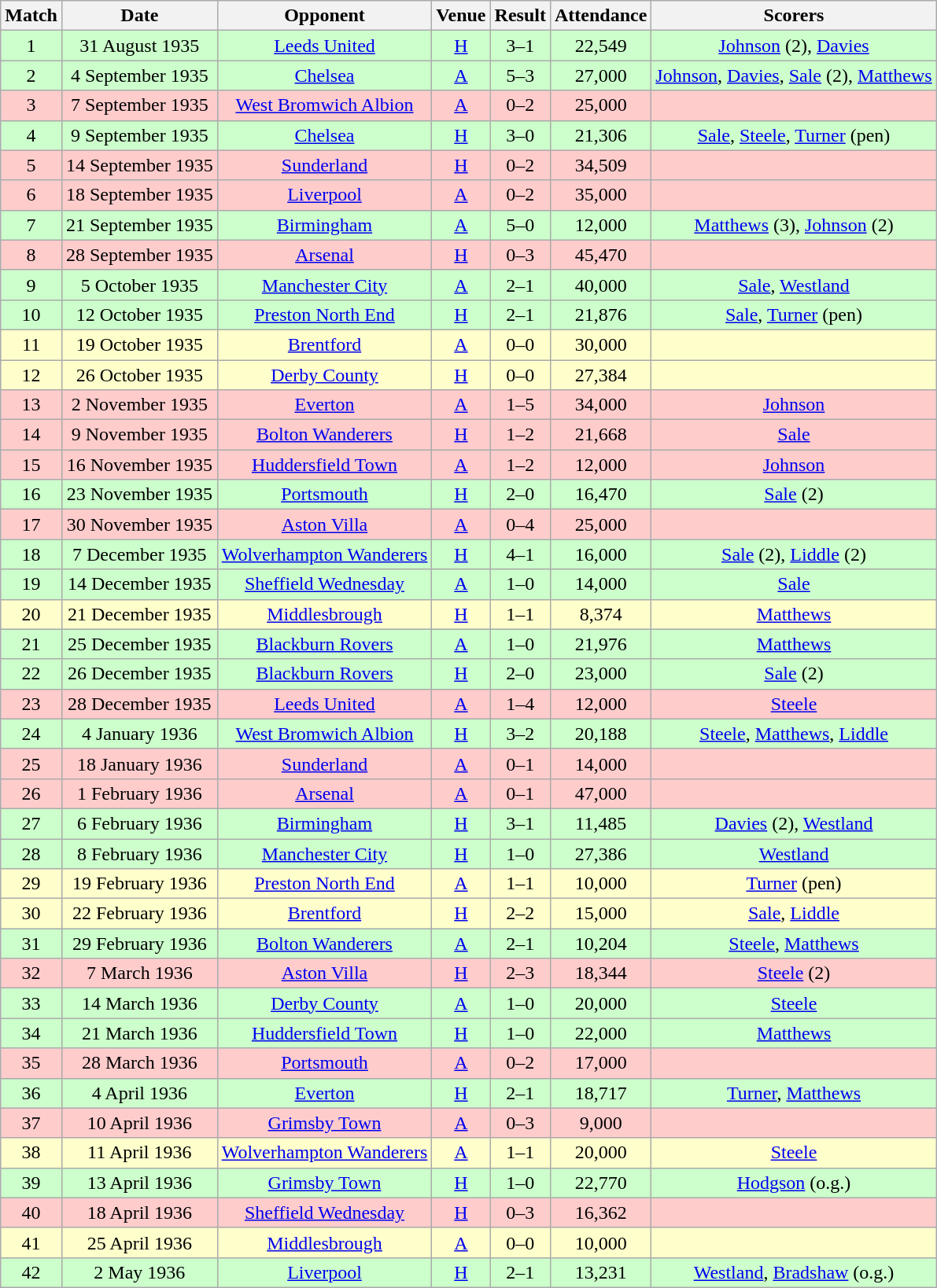<table class="wikitable" style="font-size:100%; text-align:center">
<tr>
<th>Match</th>
<th>Date</th>
<th>Opponent</th>
<th>Venue</th>
<th>Result</th>
<th>Attendance</th>
<th>Scorers</th>
</tr>
<tr style="background-color: #CCFFCC;">
<td>1</td>
<td>31 August 1935</td>
<td><a href='#'>Leeds United</a></td>
<td><a href='#'>H</a></td>
<td>3–1</td>
<td>22,549</td>
<td><a href='#'>Johnson</a> (2), <a href='#'>Davies</a></td>
</tr>
<tr style="background-color: #CCFFCC;">
<td>2</td>
<td>4 September 1935</td>
<td><a href='#'>Chelsea</a></td>
<td><a href='#'>A</a></td>
<td>5–3</td>
<td>27,000</td>
<td><a href='#'>Johnson</a>, <a href='#'>Davies</a>, <a href='#'>Sale</a> (2), <a href='#'>Matthews</a></td>
</tr>
<tr style="background-color: #FFCCCC;">
<td>3</td>
<td>7 September 1935</td>
<td><a href='#'>West Bromwich Albion</a></td>
<td><a href='#'>A</a></td>
<td>0–2</td>
<td>25,000</td>
<td></td>
</tr>
<tr style="background-color: #CCFFCC;">
<td>4</td>
<td>9 September 1935</td>
<td><a href='#'>Chelsea</a></td>
<td><a href='#'>H</a></td>
<td>3–0</td>
<td>21,306</td>
<td><a href='#'>Sale</a>, <a href='#'>Steele</a>, <a href='#'>Turner</a>  (pen)</td>
</tr>
<tr style="background-color: #FFCCCC;">
<td>5</td>
<td>14 September 1935</td>
<td><a href='#'>Sunderland</a></td>
<td><a href='#'>H</a></td>
<td>0–2</td>
<td>34,509</td>
<td></td>
</tr>
<tr style="background-color: #FFCCCC;">
<td>6</td>
<td>18 September 1935</td>
<td><a href='#'>Liverpool</a></td>
<td><a href='#'>A</a></td>
<td>0–2</td>
<td>35,000</td>
<td></td>
</tr>
<tr style="background-color: #CCFFCC;">
<td>7</td>
<td>21 September 1935</td>
<td><a href='#'>Birmingham</a></td>
<td><a href='#'>A</a></td>
<td>5–0</td>
<td>12,000</td>
<td><a href='#'>Matthews</a> (3), <a href='#'>Johnson</a> (2)</td>
</tr>
<tr style="background-color: #FFCCCC;">
<td>8</td>
<td>28 September 1935</td>
<td><a href='#'>Arsenal</a></td>
<td><a href='#'>H</a></td>
<td>0–3</td>
<td>45,470</td>
<td></td>
</tr>
<tr style="background-color: #CCFFCC;">
<td>9</td>
<td>5 October 1935</td>
<td><a href='#'>Manchester City</a></td>
<td><a href='#'>A</a></td>
<td>2–1</td>
<td>40,000</td>
<td><a href='#'>Sale</a>, <a href='#'>Westland</a></td>
</tr>
<tr style="background-color: #CCFFCC;">
<td>10</td>
<td>12 October 1935</td>
<td><a href='#'>Preston North End</a></td>
<td><a href='#'>H</a></td>
<td>2–1</td>
<td>21,876</td>
<td><a href='#'>Sale</a>, <a href='#'>Turner</a> (pen)</td>
</tr>
<tr style="background-color: #FFFFCC;">
<td>11</td>
<td>19 October 1935</td>
<td><a href='#'>Brentford</a></td>
<td><a href='#'>A</a></td>
<td>0–0</td>
<td>30,000</td>
<td></td>
</tr>
<tr style="background-color: #FFFFCC;">
<td>12</td>
<td>26 October 1935</td>
<td><a href='#'>Derby County</a></td>
<td><a href='#'>H</a></td>
<td>0–0</td>
<td>27,384</td>
<td></td>
</tr>
<tr style="background-color: #FFCCCC;">
<td>13</td>
<td>2 November 1935</td>
<td><a href='#'>Everton</a></td>
<td><a href='#'>A</a></td>
<td>1–5</td>
<td>34,000</td>
<td><a href='#'>Johnson</a></td>
</tr>
<tr style="background-color: #FFCCCC;">
<td>14</td>
<td>9 November 1935</td>
<td><a href='#'>Bolton Wanderers</a></td>
<td><a href='#'>H</a></td>
<td>1–2</td>
<td>21,668</td>
<td><a href='#'>Sale</a></td>
</tr>
<tr style="background-color: #FFCCCC;">
<td>15</td>
<td>16 November 1935</td>
<td><a href='#'>Huddersfield Town</a></td>
<td><a href='#'>A</a></td>
<td>1–2</td>
<td>12,000</td>
<td><a href='#'>Johnson</a></td>
</tr>
<tr style="background-color: #CCFFCC;">
<td>16</td>
<td>23 November 1935</td>
<td><a href='#'>Portsmouth</a></td>
<td><a href='#'>H</a></td>
<td>2–0</td>
<td>16,470</td>
<td><a href='#'>Sale</a> (2)</td>
</tr>
<tr style="background-color: #FFCCCC;">
<td>17</td>
<td>30 November 1935</td>
<td><a href='#'>Aston Villa</a></td>
<td><a href='#'>A</a></td>
<td>0–4</td>
<td>25,000</td>
<td></td>
</tr>
<tr style="background-color: #CCFFCC;">
<td>18</td>
<td>7 December 1935</td>
<td><a href='#'>Wolverhampton Wanderers</a></td>
<td><a href='#'>H</a></td>
<td>4–1</td>
<td>16,000</td>
<td><a href='#'>Sale</a> (2), <a href='#'>Liddle</a> (2)</td>
</tr>
<tr style="background-color: #CCFFCC;">
<td>19</td>
<td>14 December 1935</td>
<td><a href='#'>Sheffield Wednesday</a></td>
<td><a href='#'>A</a></td>
<td>1–0</td>
<td>14,000</td>
<td><a href='#'>Sale</a></td>
</tr>
<tr style="background-color: #FFFFCC;">
<td>20</td>
<td>21 December 1935</td>
<td><a href='#'>Middlesbrough</a></td>
<td><a href='#'>H</a></td>
<td>1–1</td>
<td>8,374</td>
<td><a href='#'>Matthews</a></td>
</tr>
<tr style="background-color: #CCFFCC;">
<td>21</td>
<td>25 December 1935</td>
<td><a href='#'>Blackburn Rovers</a></td>
<td><a href='#'>A</a></td>
<td>1–0</td>
<td>21,976</td>
<td><a href='#'>Matthews</a></td>
</tr>
<tr style="background-color: #CCFFCC;">
<td>22</td>
<td>26 December 1935</td>
<td><a href='#'>Blackburn Rovers</a></td>
<td><a href='#'>H</a></td>
<td>2–0</td>
<td>23,000</td>
<td><a href='#'>Sale</a> (2)</td>
</tr>
<tr style="background-color: #FFCCCC;">
<td>23</td>
<td>28 December 1935</td>
<td><a href='#'>Leeds United</a></td>
<td><a href='#'>A</a></td>
<td>1–4</td>
<td>12,000</td>
<td><a href='#'>Steele</a></td>
</tr>
<tr style="background-color: #CCFFCC;">
<td>24</td>
<td>4 January 1936</td>
<td><a href='#'>West Bromwich Albion</a></td>
<td><a href='#'>H</a></td>
<td>3–2</td>
<td>20,188</td>
<td><a href='#'>Steele</a>, <a href='#'>Matthews</a>, <a href='#'>Liddle</a></td>
</tr>
<tr style="background-color: #FFCCCC;">
<td>25</td>
<td>18 January 1936</td>
<td><a href='#'>Sunderland</a></td>
<td><a href='#'>A</a></td>
<td>0–1</td>
<td>14,000</td>
<td></td>
</tr>
<tr style="background-color: #FFCCCC;">
<td>26</td>
<td>1 February 1936</td>
<td><a href='#'>Arsenal</a></td>
<td><a href='#'>A</a></td>
<td>0–1</td>
<td>47,000</td>
<td></td>
</tr>
<tr style="background-color: #CCFFCC;">
<td>27</td>
<td>6 February 1936</td>
<td><a href='#'>Birmingham</a></td>
<td><a href='#'>H</a></td>
<td>3–1</td>
<td>11,485</td>
<td><a href='#'>Davies</a> (2), <a href='#'>Westland</a></td>
</tr>
<tr style="background-color: #CCFFCC;">
<td>28</td>
<td>8 February 1936</td>
<td><a href='#'>Manchester City</a></td>
<td><a href='#'>H</a></td>
<td>1–0</td>
<td>27,386</td>
<td><a href='#'>Westland</a></td>
</tr>
<tr style="background-color: #FFFFCC;">
<td>29</td>
<td>19 February 1936</td>
<td><a href='#'>Preston North End</a></td>
<td><a href='#'>A</a></td>
<td>1–1</td>
<td>10,000</td>
<td><a href='#'>Turner</a> (pen)</td>
</tr>
<tr style="background-color: #FFFFCC;">
<td>30</td>
<td>22 February 1936</td>
<td><a href='#'>Brentford</a></td>
<td><a href='#'>H</a></td>
<td>2–2</td>
<td>15,000</td>
<td><a href='#'>Sale</a>, <a href='#'>Liddle</a></td>
</tr>
<tr style="background-color: #CCFFCC;">
<td>31</td>
<td>29 February 1936</td>
<td><a href='#'>Bolton Wanderers</a></td>
<td><a href='#'>A</a></td>
<td>2–1</td>
<td>10,204</td>
<td><a href='#'>Steele</a>, <a href='#'>Matthews</a></td>
</tr>
<tr style="background-color: #FFCCCC;">
<td>32</td>
<td>7 March 1936</td>
<td><a href='#'>Aston Villa</a></td>
<td><a href='#'>H</a></td>
<td>2–3</td>
<td>18,344</td>
<td><a href='#'>Steele</a> (2)</td>
</tr>
<tr style="background-color: #CCFFCC;">
<td>33</td>
<td>14 March 1936</td>
<td><a href='#'>Derby County</a></td>
<td><a href='#'>A</a></td>
<td>1–0</td>
<td>20,000</td>
<td><a href='#'>Steele</a></td>
</tr>
<tr style="background-color: #CCFFCC;">
<td>34</td>
<td>21 March 1936</td>
<td><a href='#'>Huddersfield Town</a></td>
<td><a href='#'>H</a></td>
<td>1–0</td>
<td>22,000</td>
<td><a href='#'>Matthews</a></td>
</tr>
<tr style="background-color: #FFCCCC;">
<td>35</td>
<td>28 March 1936</td>
<td><a href='#'>Portsmouth</a></td>
<td><a href='#'>A</a></td>
<td>0–2</td>
<td>17,000</td>
<td></td>
</tr>
<tr style="background-color: #CCFFCC;">
<td>36</td>
<td>4 April 1936</td>
<td><a href='#'>Everton</a></td>
<td><a href='#'>H</a></td>
<td>2–1</td>
<td>18,717</td>
<td><a href='#'>Turner</a>, <a href='#'>Matthews</a></td>
</tr>
<tr style="background-color: #FFCCCC;">
<td>37</td>
<td>10 April 1936</td>
<td><a href='#'>Grimsby Town</a></td>
<td><a href='#'>A</a></td>
<td>0–3</td>
<td>9,000</td>
<td></td>
</tr>
<tr style="background-color: #FFFFCC;">
<td>38</td>
<td>11 April 1936</td>
<td><a href='#'>Wolverhampton Wanderers</a></td>
<td><a href='#'>A</a></td>
<td>1–1</td>
<td>20,000</td>
<td><a href='#'>Steele</a></td>
</tr>
<tr style="background-color: #CCFFCC;">
<td>39</td>
<td>13 April 1936</td>
<td><a href='#'>Grimsby Town</a></td>
<td><a href='#'>H</a></td>
<td>1–0</td>
<td>22,770</td>
<td><a href='#'>Hodgson</a> (o.g.)</td>
</tr>
<tr style="background-color: #FFCCCC;">
<td>40</td>
<td>18 April 1936</td>
<td><a href='#'>Sheffield Wednesday</a></td>
<td><a href='#'>H</a></td>
<td>0–3</td>
<td>16,362</td>
<td></td>
</tr>
<tr style="background-color: #FFFFCC;">
<td>41</td>
<td>25 April 1936</td>
<td><a href='#'>Middlesbrough</a></td>
<td><a href='#'>A</a></td>
<td>0–0</td>
<td>10,000</td>
<td></td>
</tr>
<tr style="background-color: #CCFFCC;">
<td>42</td>
<td>2 May 1936</td>
<td><a href='#'>Liverpool</a></td>
<td><a href='#'>H</a></td>
<td>2–1</td>
<td>13,231</td>
<td><a href='#'>Westland</a>, <a href='#'>Bradshaw</a> (o.g.)</td>
</tr>
</table>
